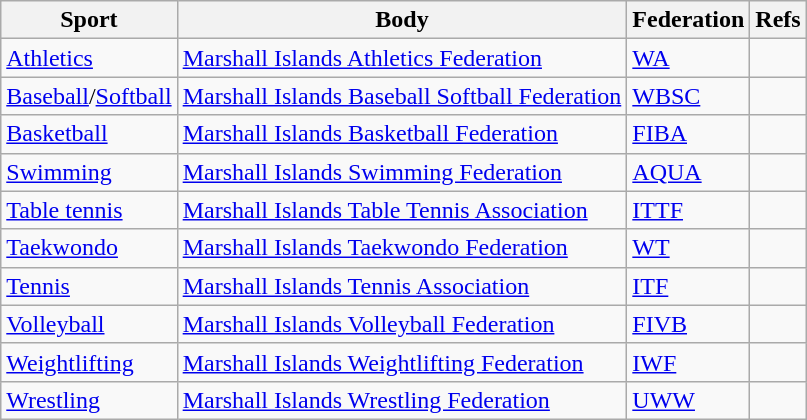<table class="wikitable">
<tr>
<th>Sport</th>
<th>Body</th>
<th>Federation</th>
<th>Refs</th>
</tr>
<tr>
<td><a href='#'>Athletics</a></td>
<td><a href='#'>Marshall Islands Athletics Federation</a></td>
<td><a href='#'>WA</a></td>
<td></td>
</tr>
<tr>
<td><a href='#'>Baseball</a>/<a href='#'>Softball</a></td>
<td><a href='#'>Marshall Islands Baseball Softball Federation</a></td>
<td><a href='#'>WBSC</a></td>
<td></td>
</tr>
<tr>
<td><a href='#'>Basketball</a></td>
<td><a href='#'>Marshall Islands Basketball Federation</a></td>
<td><a href='#'>FIBA</a></td>
<td></td>
</tr>
<tr>
<td><a href='#'>Swimming</a></td>
<td><a href='#'>Marshall Islands Swimming Federation</a></td>
<td><a href='#'>AQUA</a></td>
<td></td>
</tr>
<tr>
<td><a href='#'>Table tennis</a></td>
<td><a href='#'>Marshall Islands Table Tennis Association</a></td>
<td><a href='#'>ITTF</a></td>
<td></td>
</tr>
<tr>
<td><a href='#'>Taekwondo</a></td>
<td><a href='#'>Marshall Islands Taekwondo Federation</a></td>
<td><a href='#'>WT</a></td>
<td></td>
</tr>
<tr>
<td><a href='#'>Tennis</a></td>
<td><a href='#'>Marshall Islands Tennis Association</a></td>
<td><a href='#'>ITF</a></td>
<td></td>
</tr>
<tr>
<td><a href='#'>Volleyball</a></td>
<td><a href='#'>Marshall Islands Volleyball Federation</a></td>
<td><a href='#'>FIVB</a></td>
<td></td>
</tr>
<tr>
<td><a href='#'>Weightlifting</a></td>
<td><a href='#'>Marshall Islands Weightlifting Federation</a></td>
<td><a href='#'>IWF</a></td>
<td></td>
</tr>
<tr>
<td><a href='#'>Wrestling</a></td>
<td><a href='#'>Marshall Islands Wrestling Federation</a></td>
<td><a href='#'>UWW</a></td>
<td></td>
</tr>
</table>
